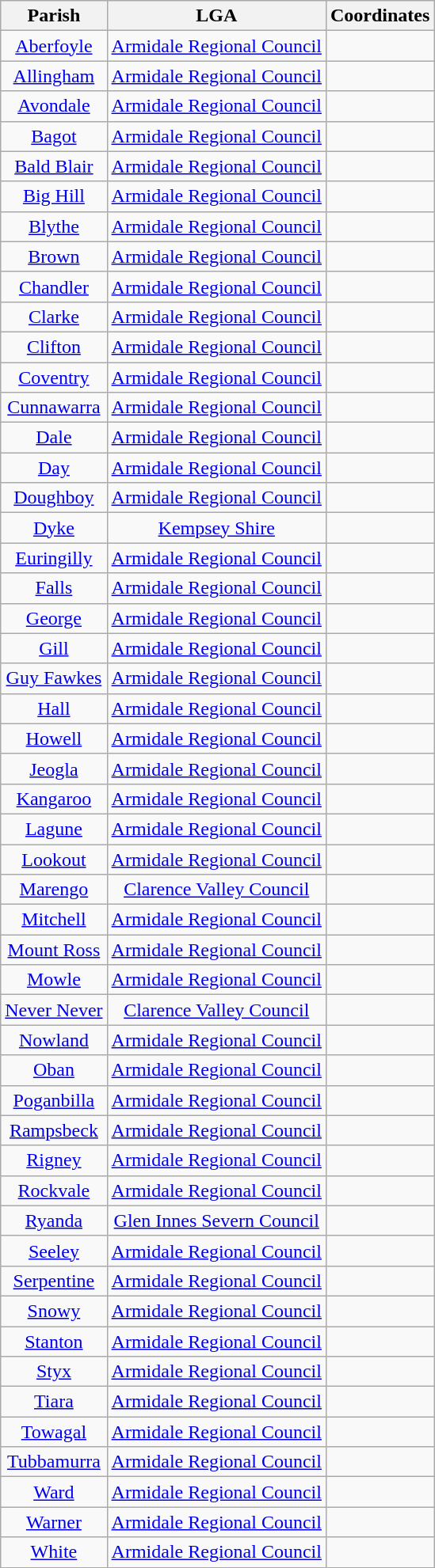<table class="wikitable" style="text-align:center">
<tr>
<th>Parish</th>
<th>LGA</th>
<th>Coordinates</th>
</tr>
<tr>
<td><a href='#'>Aberfoyle</a></td>
<td><a href='#'>Armidale Regional Council</a></td>
<td></td>
</tr>
<tr>
<td><a href='#'>Allingham</a></td>
<td><a href='#'>Armidale Regional Council</a></td>
<td></td>
</tr>
<tr>
<td><a href='#'>Avondale</a></td>
<td><a href='#'>Armidale Regional Council</a></td>
<td></td>
</tr>
<tr>
<td><a href='#'>Bagot</a></td>
<td><a href='#'>Armidale Regional Council</a></td>
<td></td>
</tr>
<tr>
<td><a href='#'>Bald Blair</a></td>
<td><a href='#'>Armidale Regional Council</a></td>
<td></td>
</tr>
<tr>
<td><a href='#'>Big Hill</a></td>
<td><a href='#'>Armidale Regional Council</a></td>
<td></td>
</tr>
<tr>
<td><a href='#'>Blythe</a></td>
<td><a href='#'>Armidale Regional Council</a></td>
<td></td>
</tr>
<tr>
<td><a href='#'>Brown</a></td>
<td><a href='#'>Armidale Regional Council</a></td>
<td></td>
</tr>
<tr>
<td><a href='#'>Chandler</a></td>
<td><a href='#'>Armidale Regional Council</a></td>
<td></td>
</tr>
<tr>
<td><a href='#'>Clarke</a></td>
<td><a href='#'>Armidale Regional Council</a></td>
<td></td>
</tr>
<tr>
<td><a href='#'>Clifton</a></td>
<td><a href='#'>Armidale Regional Council</a></td>
<td></td>
</tr>
<tr>
<td><a href='#'>Coventry</a></td>
<td><a href='#'>Armidale Regional Council</a></td>
<td></td>
</tr>
<tr>
<td><a href='#'>Cunnawarra</a></td>
<td><a href='#'>Armidale Regional Council</a></td>
<td></td>
</tr>
<tr>
<td><a href='#'>Dale</a></td>
<td><a href='#'>Armidale Regional Council</a></td>
<td></td>
</tr>
<tr>
<td><a href='#'>Day</a></td>
<td><a href='#'>Armidale Regional Council</a></td>
<td></td>
</tr>
<tr>
<td><a href='#'>Doughboy</a></td>
<td><a href='#'>Armidale Regional Council</a></td>
<td></td>
</tr>
<tr>
<td><a href='#'>Dyke</a></td>
<td><a href='#'>Kempsey Shire</a></td>
<td></td>
</tr>
<tr>
<td><a href='#'>Euringilly</a></td>
<td><a href='#'>Armidale Regional Council</a></td>
<td></td>
</tr>
<tr>
<td><a href='#'>Falls</a></td>
<td><a href='#'>Armidale Regional Council</a></td>
<td></td>
</tr>
<tr>
<td><a href='#'>George</a></td>
<td><a href='#'>Armidale Regional Council</a></td>
<td></td>
</tr>
<tr>
<td><a href='#'>Gill</a></td>
<td><a href='#'>Armidale Regional Council</a></td>
<td></td>
</tr>
<tr>
<td><a href='#'>Guy Fawkes</a></td>
<td><a href='#'>Armidale Regional Council</a></td>
<td></td>
</tr>
<tr>
<td><a href='#'>Hall</a></td>
<td><a href='#'>Armidale Regional Council</a></td>
<td></td>
</tr>
<tr>
<td><a href='#'>Howell</a></td>
<td><a href='#'>Armidale Regional Council</a></td>
<td></td>
</tr>
<tr>
<td><a href='#'>Jeogla</a></td>
<td><a href='#'>Armidale Regional Council</a></td>
<td></td>
</tr>
<tr>
<td><a href='#'>Kangaroo</a></td>
<td><a href='#'>Armidale Regional Council</a></td>
<td></td>
</tr>
<tr>
<td><a href='#'>Lagune</a></td>
<td><a href='#'>Armidale Regional Council</a></td>
<td></td>
</tr>
<tr>
<td><a href='#'>Lookout</a></td>
<td><a href='#'>Armidale Regional Council</a></td>
<td></td>
</tr>
<tr>
<td><a href='#'>Marengo</a></td>
<td><a href='#'>Clarence Valley Council</a></td>
<td></td>
</tr>
<tr>
<td><a href='#'>Mitchell</a></td>
<td><a href='#'>Armidale Regional Council</a></td>
<td></td>
</tr>
<tr>
<td><a href='#'>Mount Ross</a></td>
<td><a href='#'>Armidale Regional Council</a></td>
<td></td>
</tr>
<tr>
<td><a href='#'>Mowle</a></td>
<td><a href='#'>Armidale Regional Council</a></td>
<td></td>
</tr>
<tr>
<td><a href='#'>Never Never</a></td>
<td><a href='#'>Clarence Valley Council</a></td>
<td></td>
</tr>
<tr>
<td><a href='#'>Nowland</a></td>
<td><a href='#'>Armidale Regional Council</a></td>
<td></td>
</tr>
<tr>
<td><a href='#'>Oban</a></td>
<td><a href='#'>Armidale Regional Council</a></td>
<td></td>
</tr>
<tr>
<td><a href='#'>Poganbilla</a></td>
<td><a href='#'>Armidale Regional Council</a></td>
<td></td>
</tr>
<tr>
<td><a href='#'>Rampsbeck</a></td>
<td><a href='#'>Armidale Regional Council</a></td>
<td></td>
</tr>
<tr>
<td><a href='#'>Rigney</a></td>
<td><a href='#'>Armidale Regional Council</a></td>
<td></td>
</tr>
<tr>
<td><a href='#'>Rockvale</a></td>
<td><a href='#'>Armidale Regional Council</a></td>
<td></td>
</tr>
<tr>
<td><a href='#'>Ryanda</a></td>
<td><a href='#'>Glen Innes Severn Council</a></td>
<td></td>
</tr>
<tr>
<td><a href='#'>Seeley</a></td>
<td><a href='#'>Armidale Regional Council</a></td>
<td></td>
</tr>
<tr>
<td><a href='#'>Serpentine</a></td>
<td><a href='#'>Armidale Regional Council</a></td>
<td></td>
</tr>
<tr>
<td><a href='#'>Snowy</a></td>
<td><a href='#'>Armidale Regional Council</a></td>
<td></td>
</tr>
<tr>
<td><a href='#'>Stanton</a></td>
<td><a href='#'>Armidale Regional Council</a></td>
<td></td>
</tr>
<tr>
<td><a href='#'>Styx</a></td>
<td><a href='#'>Armidale Regional Council</a></td>
<td></td>
</tr>
<tr>
<td><a href='#'>Tiara</a></td>
<td><a href='#'>Armidale Regional Council</a></td>
<td></td>
</tr>
<tr>
<td><a href='#'>Towagal</a></td>
<td><a href='#'>Armidale Regional Council</a></td>
<td></td>
</tr>
<tr>
<td><a href='#'>Tubbamurra</a></td>
<td><a href='#'>Armidale Regional Council</a></td>
<td></td>
</tr>
<tr>
<td><a href='#'>Ward</a></td>
<td><a href='#'>Armidale Regional Council</a></td>
<td></td>
</tr>
<tr>
<td><a href='#'>Warner</a></td>
<td><a href='#'>Armidale Regional Council</a></td>
<td></td>
</tr>
<tr>
<td><a href='#'>White</a></td>
<td><a href='#'>Armidale Regional Council</a></td>
<td></td>
</tr>
</table>
